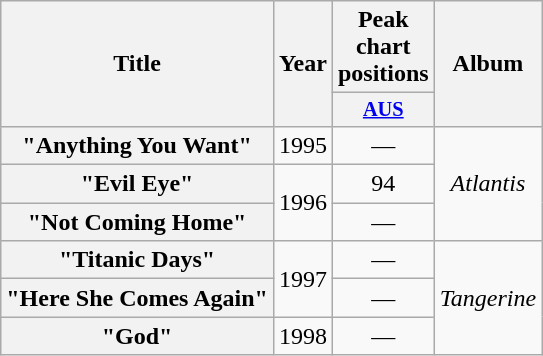<table class="wikitable plainrowheaders" style="text-align:center">
<tr>
<th scope="col" rowspan="2">Title</th>
<th scope="col" rowspan="2">Year</th>
<th scope="col" colspan="1">Peak chart positions</th>
<th scope="col" rowspan="2">Album</th>
</tr>
<tr>
<th scope="col" style="width:3em; font-size:85%"><a href='#'>AUS</a><br></th>
</tr>
<tr>
<th scope="row">"Anything You Want"</th>
<td>1995</td>
<td>—</td>
<td rowspan="3"><em>Atlantis</em></td>
</tr>
<tr>
<th scope="row">"Evil Eye"</th>
<td rowspan="2">1996</td>
<td>94</td>
</tr>
<tr>
<th scope="row">"Not Coming Home"</th>
<td>—</td>
</tr>
<tr>
<th scope="row">"Titanic Days"</th>
<td rowspan="2">1997</td>
<td>—</td>
<td rowspan="3"><em>Tangerine</em></td>
</tr>
<tr>
<th scope="row">"Here She Comes Again"</th>
<td>—</td>
</tr>
<tr>
<th scope="row">"God"</th>
<td>1998</td>
<td>—</td>
</tr>
</table>
